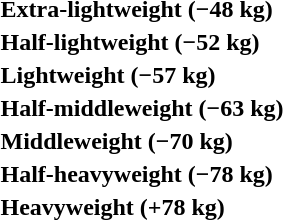<table>
<tr>
<th rowspan=2 style="text-align:left;">Extra-lightweight (−48 kg)</th>
<td rowspan=2></td>
<td rowspan=2></td>
<td></td>
</tr>
<tr>
<td></td>
</tr>
<tr>
<th rowspan=2 style="text-align:left;">Half-lightweight (−52 kg)</th>
<td rowspan=2></td>
<td rowspan=2></td>
<td></td>
</tr>
<tr>
<td></td>
</tr>
<tr>
<th rowspan=2 style="text-align:left;">Lightweight (−57 kg)</th>
<td rowspan=2></td>
<td rowspan=2></td>
<td></td>
</tr>
<tr>
<td></td>
</tr>
<tr>
<th rowspan=2 style="text-align:left;">Half-middleweight (−63 kg)</th>
<td rowspan=2></td>
<td rowspan=2></td>
<td></td>
</tr>
<tr>
<td></td>
</tr>
<tr>
<th rowspan=2 style="text-align:left;">Middleweight (−70 kg)</th>
<td rowspan=2></td>
<td rowspan=2></td>
<td></td>
</tr>
<tr>
<td></td>
</tr>
<tr>
<th rowspan=2 style="text-align:left;">Half-heavyweight (−78 kg)</th>
<td rowspan=2></td>
<td rowspan=2></td>
<td></td>
</tr>
<tr>
<td></td>
</tr>
<tr>
<th rowspan=2 style="text-align:left;">Heavyweight (+78 kg)</th>
<td rowspan=2></td>
<td rowspan=2></td>
<td></td>
</tr>
<tr>
<td></td>
</tr>
</table>
